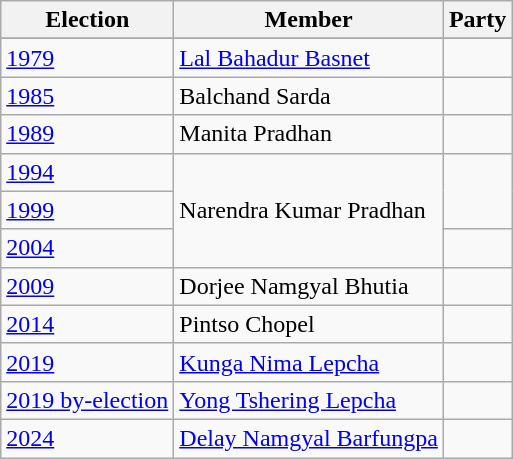<table class="wikitable sortable">
<tr>
<th>Election</th>
<th>Member</th>
<th colspan=2>Party</th>
</tr>
<tr>
</tr>
<tr>
<td><a href='#'>1979</a></td>
<td><a href='#'>Lal Bahadur Basnet</a></td>
<td></td>
</tr>
<tr>
<td><a href='#'>1985</a></td>
<td>Balchand Sarda</td>
<td></td>
</tr>
<tr>
<td><a href='#'>1989</a></td>
<td>Manita Pradhan</td>
<td></td>
</tr>
<tr>
<td><a href='#'>1994</a></td>
<td rowspan=3>Narendra Kumar Pradhan</td>
</tr>
<tr>
<td><a href='#'>1999</a></td>
</tr>
<tr>
<td><a href='#'>2004</a></td>
<td></td>
</tr>
<tr>
<td><a href='#'>2009</a></td>
<td>Dorjee Namgyal Bhutia</td>
</tr>
<tr>
<td><a href='#'>2014</a></td>
<td>Pintso Chopel</td>
<td></td>
</tr>
<tr>
<td><a href='#'>2019</a></td>
<td><a href='#'>Kunga Nima Lepcha</a></td>
</tr>
<tr>
<td><a href='#'>2019 by-election</a></td>
<td><a href='#'>Yong Tshering Lepcha</a></td>
<td></td>
</tr>
<tr>
<td><a href='#'>2024</a></td>
<td><a href='#'>Delay Namgyal Barfungpa</a></td>
<td></td>
</tr>
</table>
